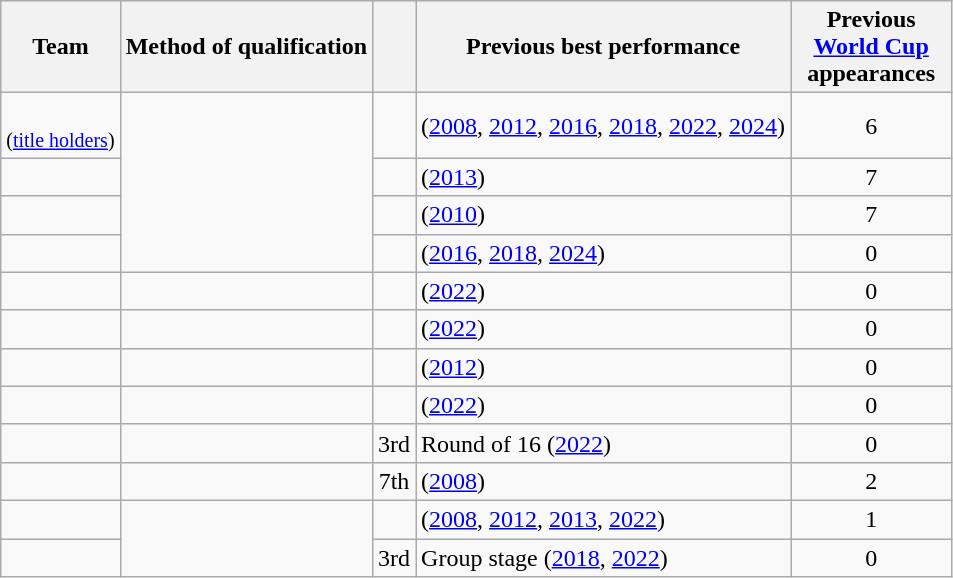<table class="wikitable sortable">
<tr>
<th>Team</th>
<th>Method of qualification</th>
<th data-sort-type="number"></th>
<th>Previous best performance</th>
<th width=100px>Previous <a href='#'>World Cup</a> appearances</th>
</tr>
<tr>
<td><br><small>(<a href='#'>title holders</a>)</small></td>
<td rowspan=4 style="text-align:center"></td>
<td style="text-align:center"></td>
<td> (<a href='#'>2008</a>, <a href='#'>2012</a>, <a href='#'>2016</a>, <a href='#'>2018</a>, <a href='#'>2022</a>, <a href='#'>2024</a>)</td>
<td style="text-align:center">6</td>
</tr>
<tr>
<td></td>
<td style="text-align:center"></td>
<td> (<a href='#'>2013</a>)</td>
<td style="text-align:center">7</td>
</tr>
<tr>
<td></td>
<td style="text-align:center"></td>
<td> (<a href='#'>2010</a>)</td>
<td style="text-align:center">7</td>
</tr>
<tr>
<td></td>
<td style="text-align:center"></td>
<td> (<a href='#'>2016</a>, <a href='#'>2018</a>, <a href='#'>2024</a>)</td>
<td style="text-align:center">0</td>
</tr>
<tr>
<td></td>
<td></td>
<td style="text-align:center"></td>
<td> (<a href='#'>2022</a>)</td>
<td style="text-align:center">0</td>
</tr>
<tr>
<td></td>
<td></td>
<td style="text-align:center"></td>
<td> (<a href='#'>2022</a>)</td>
<td style="text-align:center">0</td>
</tr>
<tr>
<td></td>
<td></td>
<td style="text-align:center"></td>
<td> (<a href='#'>2012</a>)</td>
<td style="text-align:center">0</td>
</tr>
<tr>
<td></td>
<td></td>
<td style="text-align:center"></td>
<td> (<a href='#'>2022</a>)</td>
<td style="text-align:center">0</td>
</tr>
<tr>
<td></td>
<td></td>
<td style="text-align:center">3rd</td>
<td>Round of 16 (<a href='#'>2022</a>)</td>
<td style="text-align:center">0</td>
</tr>
<tr>
<td></td>
<td></td>
<td style="text-align:center">7th</td>
<td> (<a href='#'>2008</a>)</td>
<td style="text-align:center">2</td>
</tr>
<tr>
<td></td>
<td rowspan=2></td>
<td style="text-align:center"></td>
<td> (<a href='#'>2008</a>, <a href='#'>2012</a>, <a href='#'>2013</a>, <a href='#'>2022</a>)</td>
<td style="text-align:center">1</td>
</tr>
<tr>
<td></td>
<td style="text-align:center">3rd</td>
<td>Group stage (<a href='#'>2018</a>, <a href='#'>2022</a>)</td>
<td style="text-align:center">0</td>
</tr>
</table>
